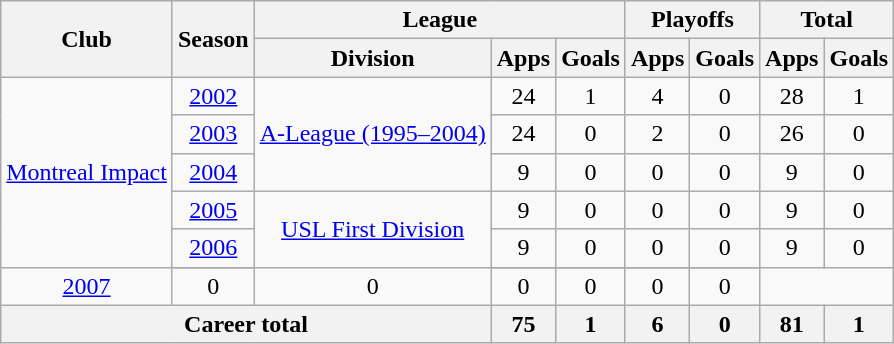<table class="wikitable" style="text-align:center">
<tr>
<th rowspan="2">Club</th>
<th rowspan="2">Season</th>
<th colspan="3">League</th>
<th colspan="2">Playoffs</th>
<th colspan="2">Total</th>
</tr>
<tr>
<th>Division</th>
<th>Apps</th>
<th>Goals</th>
<th>Apps</th>
<th>Goals</th>
<th>Apps</th>
<th>Goals</th>
</tr>
<tr>
<td rowspan="6"><a href='#'>Montreal Impact</a></td>
<td><a href='#'>2002</a></td>
<td rowspan="3"><a href='#'>A-League (1995–2004)</a></td>
<td>24</td>
<td>1</td>
<td>4</td>
<td>0</td>
<td>28</td>
<td>1</td>
</tr>
<tr>
<td><a href='#'>2003</a></td>
<td>24</td>
<td>0</td>
<td>2</td>
<td>0</td>
<td>26</td>
<td>0</td>
</tr>
<tr>
<td><a href='#'>2004</a></td>
<td>9</td>
<td>0</td>
<td>0</td>
<td>0</td>
<td>9</td>
<td>0</td>
</tr>
<tr>
<td><a href='#'>2005</a></td>
<td rowspan="3"><a href='#'>USL First Division</a></td>
<td>9</td>
<td>0</td>
<td>0</td>
<td>0</td>
<td>9</td>
<td>0</td>
</tr>
<tr>
<td><a href='#'>2006</a></td>
<td>9</td>
<td>0</td>
<td>0</td>
<td>0</td>
<td>9</td>
<td>0</td>
</tr>
<tr>
</tr>
<tr>
<td><a href='#'>2007</a></td>
<td>0</td>
<td>0</td>
<td>0</td>
<td>0</td>
<td>0</td>
<td>0</td>
</tr>
<tr>
<th colspan="3">Career total</th>
<th>75</th>
<th>1</th>
<th>6</th>
<th>0</th>
<th>81</th>
<th>1</th>
</tr>
</table>
